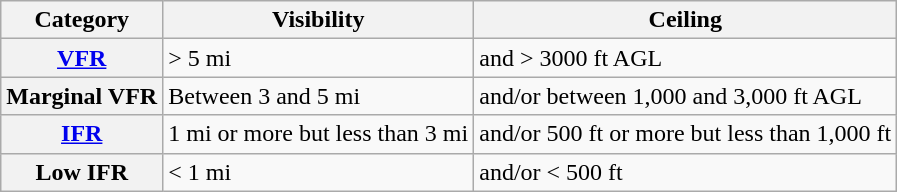<table class="wikitable">
<tr>
<th scope="col">Category</th>
<th scope="col">Visibility</th>
<th scope="col">Ceiling</th>
</tr>
<tr>
<th scope="row"><a href='#'>VFR</a></th>
<td>> 5 mi</td>
<td>and > 3000 ft AGL</td>
</tr>
<tr>
<th scope="row">Marginal VFR</th>
<td>Between 3 and 5 mi</td>
<td>and/or between 1,000 and 3,000 ft AGL</td>
</tr>
<tr>
<th scope="row"><a href='#'>IFR</a></th>
<td>1 mi or more but less than 3 mi</td>
<td>and/or 500 ft or more but less than 1,000 ft</td>
</tr>
<tr>
<th scope="row">Low IFR</th>
<td>< 1 mi</td>
<td>and/or < 500 ft</td>
</tr>
</table>
